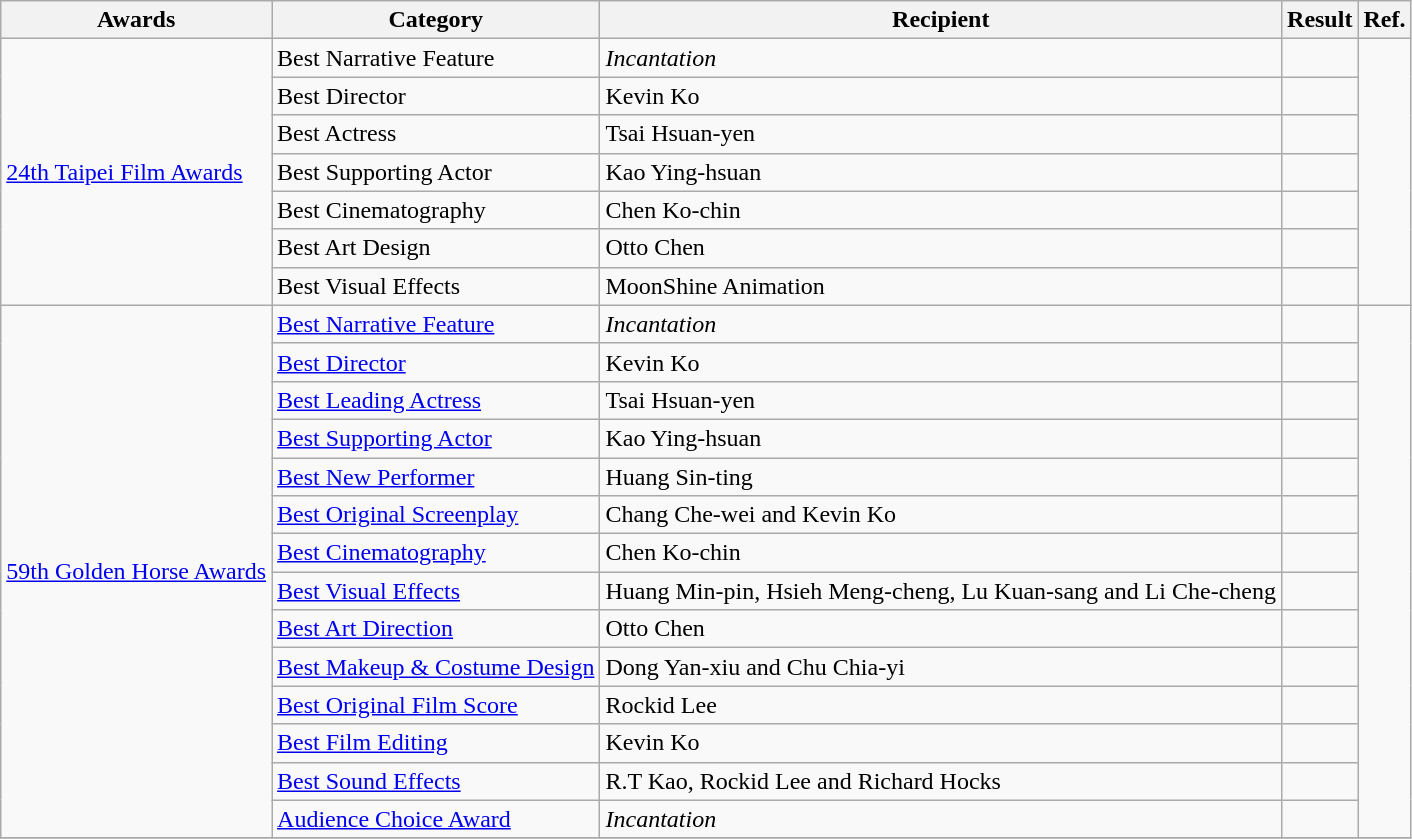<table class="wikitable">
<tr>
<th>Awards</th>
<th>Category</th>
<th>Recipient</th>
<th>Result</th>
<th>Ref.</th>
</tr>
<tr>
<td rowspan=7><a href='#'>24th Taipei Film Awards</a></td>
<td>Best Narrative Feature</td>
<td><em>Incantation</em></td>
<td></td>
<td rowspan=7></td>
</tr>
<tr>
<td>Best Director</td>
<td>Kevin Ko</td>
<td></td>
</tr>
<tr>
<td>Best Actress</td>
<td>Tsai Hsuan-yen</td>
<td></td>
</tr>
<tr>
<td>Best Supporting Actor</td>
<td>Kao Ying-hsuan</td>
<td></td>
</tr>
<tr>
<td>Best Cinematography</td>
<td>Chen Ko-chin</td>
<td></td>
</tr>
<tr>
<td>Best Art Design</td>
<td>Otto Chen</td>
<td></td>
</tr>
<tr>
<td>Best Visual Effects</td>
<td>MoonShine Animation</td>
<td></td>
</tr>
<tr>
<td rowspan=14><a href='#'>59th Golden Horse Awards</a></td>
<td><a href='#'>Best Narrative Feature</a></td>
<td><em>Incantation</em></td>
<td></td>
<td rowspan=14></td>
</tr>
<tr>
<td><a href='#'>Best Director</a></td>
<td>Kevin Ko</td>
<td></td>
</tr>
<tr>
<td><a href='#'>Best Leading Actress</a></td>
<td>Tsai Hsuan-yen</td>
<td></td>
</tr>
<tr>
<td><a href='#'>Best Supporting Actor</a></td>
<td>Kao Ying-hsuan</td>
<td></td>
</tr>
<tr>
<td><a href='#'>Best New Performer</a></td>
<td>Huang Sin-ting</td>
<td></td>
</tr>
<tr>
<td><a href='#'>Best Original Screenplay</a></td>
<td>Chang Che-wei and Kevin Ko</td>
<td></td>
</tr>
<tr>
<td><a href='#'>Best Cinematography</a></td>
<td>Chen Ko-chin</td>
<td></td>
</tr>
<tr>
<td><a href='#'>Best Visual Effects</a></td>
<td>Huang Min-pin, Hsieh Meng-cheng, Lu Kuan-sang and Li Che-cheng</td>
<td></td>
</tr>
<tr>
<td><a href='#'>Best Art Direction</a></td>
<td>Otto Chen</td>
<td></td>
</tr>
<tr>
<td><a href='#'>Best Makeup & Costume Design</a></td>
<td>Dong Yan-xiu and Chu Chia-yi</td>
<td></td>
</tr>
<tr>
<td><a href='#'>Best Original Film Score</a></td>
<td>Rockid Lee</td>
<td></td>
</tr>
<tr>
<td><a href='#'>Best Film Editing</a></td>
<td>Kevin Ko</td>
<td></td>
</tr>
<tr>
<td><a href='#'>Best Sound Effects</a></td>
<td>R.T Kao, Rockid Lee and Richard Hocks</td>
<td></td>
</tr>
<tr>
<td><a href='#'>Audience Choice Award</a></td>
<td><em>Incantation</em></td>
<td></td>
</tr>
<tr>
</tr>
</table>
